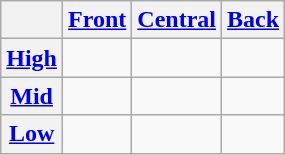<table class="wikitable" style="text-align: center;">
<tr>
<th></th>
<th><a href='#'>Front</a></th>
<th><a href='#'>Central</a></th>
<th><a href='#'>Back</a></th>
</tr>
<tr>
<th><a href='#'>High</a></th>
<td></td>
<td></td>
<td></td>
</tr>
<tr>
<th><a href='#'>Mid</a></th>
<td></td>
<td></td>
<td></td>
</tr>
<tr>
<th><a href='#'>Low</a></th>
<td></td>
<td></td>
<td></td>
</tr>
</table>
